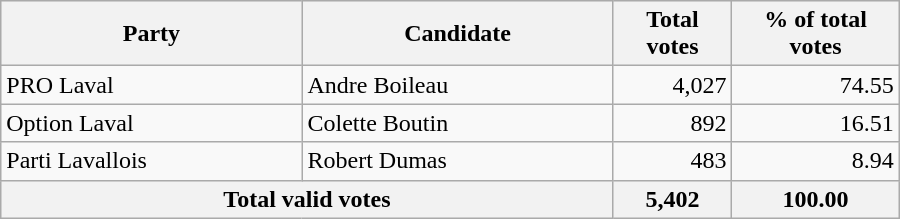<table style="width:600px;" class="wikitable">
<tr style="background-color:#E9E9E9">
<th colspan="2" style="width: 200px">Party</th>
<th colspan="1" style="width: 200px">Candidate</th>
<th align="right">Total votes</th>
<th align="right">% of total votes</th>
</tr>
<tr>
<td colspan="2" align="left">PRO Laval</td>
<td align="left">Andre Boileau</td>
<td align="right">4,027</td>
<td align="right">74.55</td>
</tr>
<tr>
<td colspan="2" align="left">Option Laval</td>
<td align="left">Colette Boutin</td>
<td align="right">892</td>
<td align="right">16.51</td>
</tr>
<tr>
<td colspan="2" align="left">Parti Lavallois</td>
<td align="left">Robert Dumas</td>
<td align="right">483</td>
<td align="right">8.94</td>
</tr>
<tr bgcolor="#EEEEEE">
<th colspan="3"  align="left">Total valid votes</th>
<th align="right">5,402</th>
<th align="right">100.00</th>
</tr>
</table>
